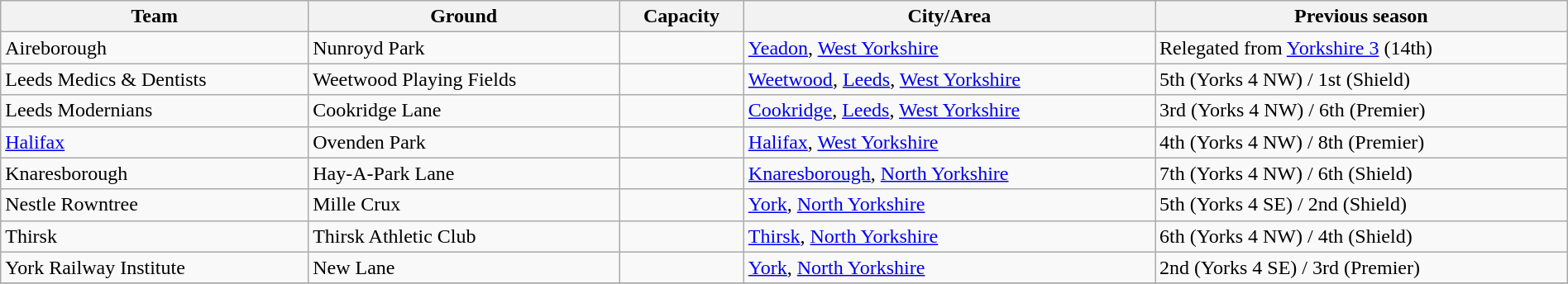<table class="wikitable sortable" width=100%>
<tr>
<th>Team</th>
<th>Ground</th>
<th>Capacity</th>
<th>City/Area</th>
<th>Previous season</th>
</tr>
<tr>
<td>Aireborough</td>
<td>Nunroyd Park</td>
<td></td>
<td><a href='#'>Yeadon</a>, <a href='#'>West Yorkshire</a></td>
<td>Relegated from <a href='#'>Yorkshire 3</a> (14th)</td>
</tr>
<tr>
<td>Leeds Medics & Dentists</td>
<td>Weetwood Playing Fields</td>
<td></td>
<td><a href='#'>Weetwood</a>, <a href='#'>Leeds</a>, <a href='#'>West Yorkshire</a></td>
<td>5th (Yorks 4 NW) / 1st (Shield)</td>
</tr>
<tr>
<td>Leeds Modernians</td>
<td>Cookridge Lane</td>
<td></td>
<td><a href='#'>Cookridge</a>, <a href='#'>Leeds</a>, <a href='#'>West Yorkshire</a></td>
<td>3rd (Yorks 4 NW) / 6th (Premier)</td>
</tr>
<tr>
<td><a href='#'>Halifax</a></td>
<td>Ovenden Park</td>
<td></td>
<td><a href='#'>Halifax</a>, <a href='#'>West Yorkshire</a></td>
<td>4th (Yorks 4 NW) / 8th (Premier)</td>
</tr>
<tr>
<td>Knaresborough</td>
<td>Hay-A-Park Lane</td>
<td></td>
<td><a href='#'>Knaresborough</a>, <a href='#'>North Yorkshire</a></td>
<td>7th (Yorks 4 NW) / 6th (Shield)</td>
</tr>
<tr>
<td>Nestle Rowntree</td>
<td>Mille Crux</td>
<td></td>
<td><a href='#'>York</a>, <a href='#'>North Yorkshire</a></td>
<td>5th (Yorks 4 SE) / 2nd (Shield)</td>
</tr>
<tr>
<td>Thirsk</td>
<td>Thirsk Athletic Club</td>
<td></td>
<td><a href='#'>Thirsk</a>, <a href='#'>North Yorkshire</a></td>
<td>6th (Yorks 4 NW) / 4th (Shield)</td>
</tr>
<tr>
<td>York Railway Institute</td>
<td>New Lane</td>
<td></td>
<td><a href='#'>York</a>, <a href='#'>North Yorkshire</a></td>
<td>2nd (Yorks 4 SE) / 3rd (Premier)</td>
</tr>
<tr>
</tr>
</table>
